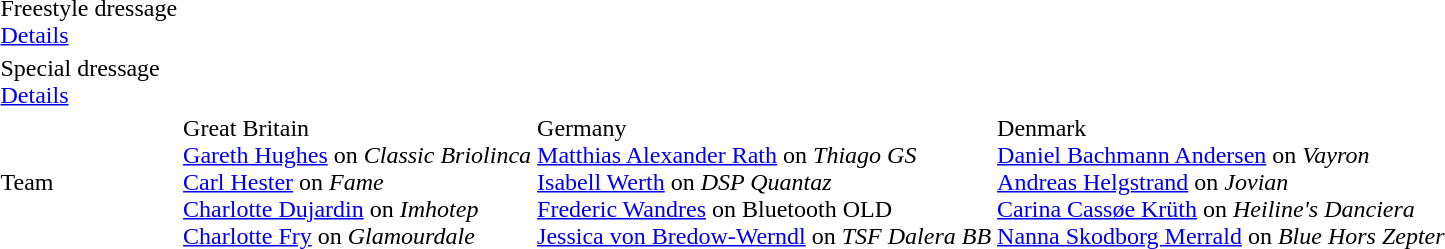<table>
<tr>
<td>Freestyle dressage<br><a href='#'>Details</a></td>
<td></td>
<td></td>
<td></td>
</tr>
<tr>
<td>Special dressage<br><a href='#'>Details</a></td>
<td></td>
<td></td>
<td></td>
</tr>
<tr>
<td>Team</td>
<td> Great Britain <br><a href='#'>Gareth Hughes</a> on <em>Classic Briolinca</em><br><a href='#'>Carl Hester</a> on <em>Fame</em><br><a href='#'>Charlotte Dujardin</a> on <em>Imhotep</em><br><a href='#'>Charlotte Fry</a> on <em>Glamourdale</em></td>
<td> Germany <br><a href='#'>Matthias Alexander Rath</a> on <em>Thiago GS</em><br><a href='#'>Isabell Werth</a> on <em>DSP Quantaz</em><br><a href='#'>Frederic Wandres</a> on Bluetooth OLD<br><a href='#'>Jessica von Bredow-Werndl</a> on <em>TSF Dalera BB</em></td>
<td> Denmark <br><a href='#'>Daniel Bachmann Andersen</a> on <em>Vayron</em><br><a href='#'>Andreas Helgstrand</a> on <em>Jovian</em><br><a href='#'>Carina Cassøe Krüth</a> on <em>Heiline's Danciera</em><br><a href='#'>Nanna Skodborg Merrald</a> on <em>Blue Hors Zepter</em></td>
</tr>
</table>
